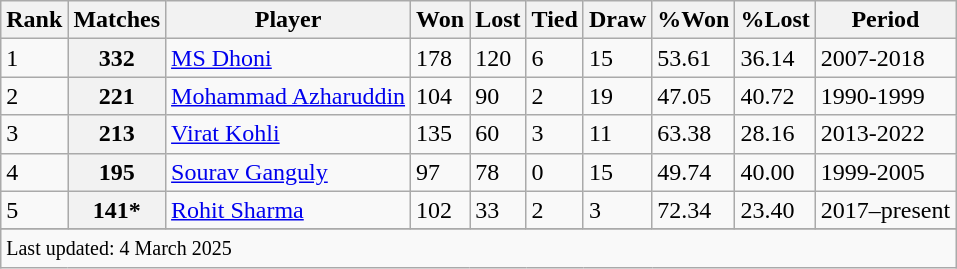<table class="wikitable sortable">
<tr>
<th scope=col>Rank</th>
<th scope=col>Matches</th>
<th scope=col>Player</th>
<th scope=col>Won</th>
<th scope=col>Lost</th>
<th scope=col>Tied</th>
<th scope=col>Draw</th>
<th scope=col>%Won</th>
<th scope=col>%Lost</th>
<th scope=col>Period</th>
</tr>
<tr>
<td>1</td>
<th>332</th>
<td><a href='#'>MS Dhoni</a></td>
<td>178</td>
<td>120</td>
<td>6</td>
<td>15</td>
<td>53.61</td>
<td>36.14</td>
<td>2007-2018</td>
</tr>
<tr>
<td>2</td>
<th>221</th>
<td><a href='#'>Mohammad Azharuddin</a></td>
<td>104</td>
<td>90</td>
<td>2</td>
<td>19</td>
<td>47.05</td>
<td>40.72</td>
<td>1990-1999</td>
</tr>
<tr>
<td>3</td>
<th>213</th>
<td><a href='#'>Virat Kohli</a></td>
<td>135</td>
<td>60</td>
<td>3</td>
<td>11</td>
<td>63.38</td>
<td>28.16</td>
<td>2013-2022</td>
</tr>
<tr>
<td>4</td>
<th>195</th>
<td><a href='#'>Sourav Ganguly</a></td>
<td>97</td>
<td>78</td>
<td>0</td>
<td>15</td>
<td>49.74</td>
<td>40.00</td>
<td>1999-2005</td>
</tr>
<tr>
<td>5</td>
<th>141*</th>
<td><a href='#'>Rohit Sharma</a></td>
<td>102</td>
<td>33</td>
<td>2</td>
<td>3</td>
<td>72.34</td>
<td>23.40</td>
<td>2017–present</td>
</tr>
<tr>
</tr>
<tr class=sortbottom>
<td colspan=10><small>Last updated: 4 March 2025</small></td>
</tr>
</table>
